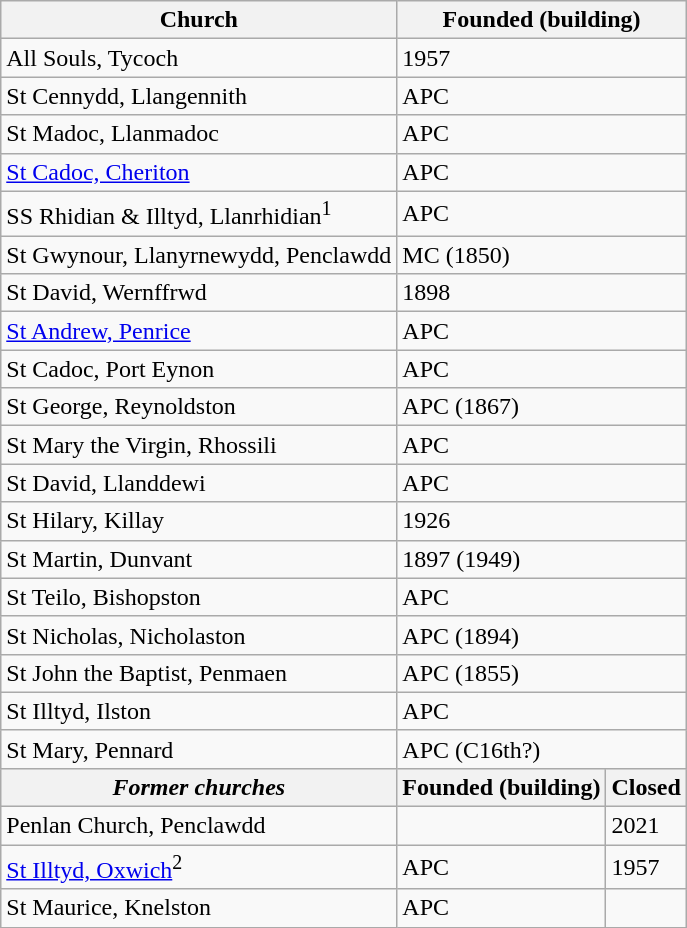<table class="wikitable">
<tr>
<th>Church</th>
<th colspan="2">Founded (building)</th>
</tr>
<tr>
<td>All Souls, Tycoch</td>
<td colspan="2">1957</td>
</tr>
<tr>
<td>St Cennydd, Llangennith</td>
<td colspan="2">APC</td>
</tr>
<tr>
<td>St Madoc, Llanmadoc</td>
<td colspan="2">APC</td>
</tr>
<tr>
<td><a href='#'>St Cadoc, Cheriton</a></td>
<td colspan="2">APC</td>
</tr>
<tr>
<td>SS Rhidian & Illtyd, Llanrhidian<sup>1</sup></td>
<td colspan="2">APC</td>
</tr>
<tr>
<td>St Gwynour, Llanyrnewydd, Penclawdd</td>
<td colspan="2">MC (1850)</td>
</tr>
<tr>
<td>St David, Wernffrwd</td>
<td colspan="2">1898</td>
</tr>
<tr>
<td><a href='#'>St Andrew, Penrice</a></td>
<td colspan="2">APC</td>
</tr>
<tr>
<td>St Cadoc, Port Eynon</td>
<td colspan="2">APC</td>
</tr>
<tr>
<td>St George, Reynoldston</td>
<td colspan="2">APC (1867)</td>
</tr>
<tr>
<td>St Mary the Virgin, Rhossili</td>
<td colspan="2">APC</td>
</tr>
<tr>
<td>St David, Llanddewi</td>
<td colspan="2">APC</td>
</tr>
<tr>
<td>St Hilary, Killay</td>
<td colspan="2">1926</td>
</tr>
<tr>
<td>St Martin, Dunvant</td>
<td colspan="2">1897 (1949)</td>
</tr>
<tr>
<td>St Teilo, Bishopston</td>
<td colspan="2">APC</td>
</tr>
<tr>
<td>St Nicholas, Nicholaston</td>
<td colspan="2">APC (1894)</td>
</tr>
<tr>
<td>St John the Baptist, Penmaen</td>
<td colspan="2">APC (1855)</td>
</tr>
<tr>
<td>St Illtyd, Ilston</td>
<td colspan="2">APC</td>
</tr>
<tr>
<td>St Mary, Pennard</td>
<td colspan="2">APC (C16th?)</td>
</tr>
<tr>
<th><em>Former churches</em></th>
<th>Founded (building)</th>
<th>Closed</th>
</tr>
<tr>
<td>Penlan Church, Penclawdd</td>
<td></td>
<td>2021</td>
</tr>
<tr>
<td><a href='#'>St Illtyd, Oxwich</a><sup>2</sup></td>
<td>APC</td>
<td>1957</td>
</tr>
<tr>
<td>St Maurice, Knelston</td>
<td>APC</td>
<td></td>
</tr>
</table>
